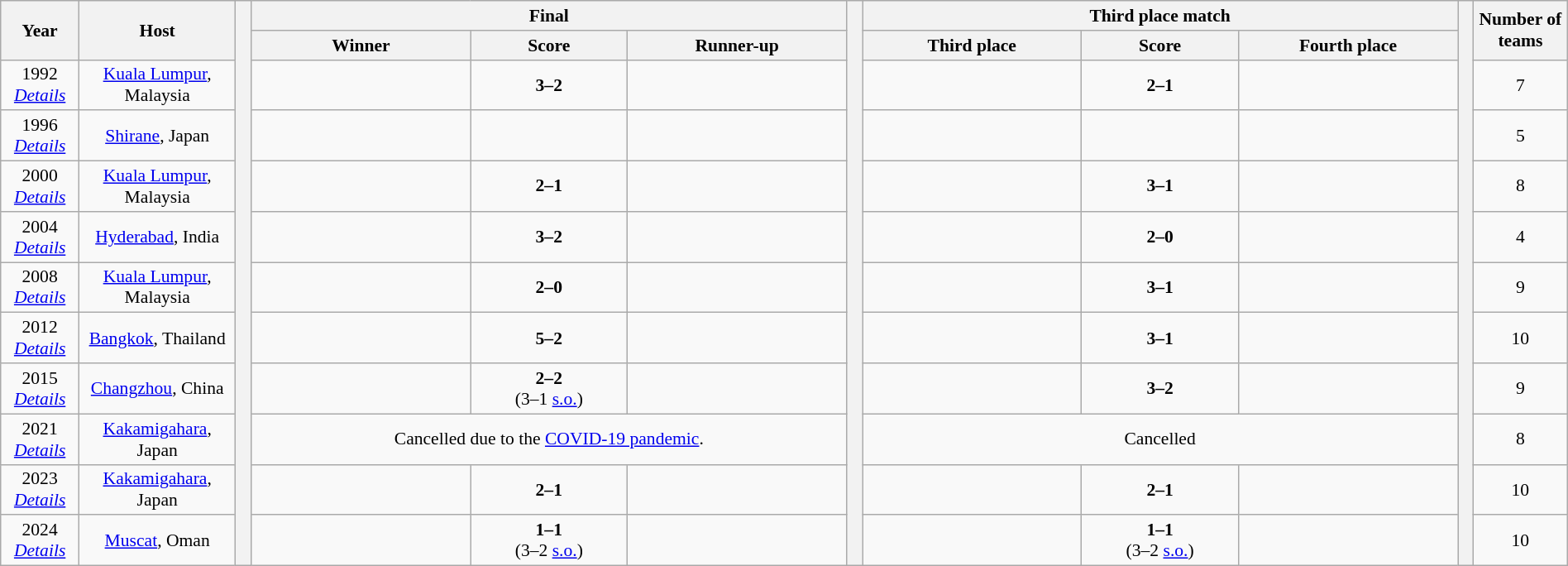<table class="wikitable" style="text-align:center;width:100%; font-size:90%;">
<tr>
<th rowspan=2 width=5%>Year</th>
<th rowspan=2 width=10%>Host</th>
<th width=1% rowspan=12></th>
<th colspan=3>Final</th>
<th width=1% rowspan=12></th>
<th colspan=3>Third place match</th>
<th width=1% rowspan=12></th>
<th width=6% rowspan=2>Number of teams</th>
</tr>
<tr>
<th width=14%>Winner</th>
<th width=10%>Score</th>
<th width=14%>Runner-up</th>
<th width=14%>Third place</th>
<th width=10%>Score</th>
<th width=14%>Fourth place</th>
</tr>
<tr>
<td>1992<br><em><a href='#'>Details</a></em></td>
<td><a href='#'>Kuala Lumpur</a>, Malaysia</td>
<td><strong></strong></td>
<td><strong>3–2</strong></td>
<td></td>
<td></td>
<td><strong>2–1</strong></td>
<td></td>
<td>7</td>
</tr>
<tr>
<td>1996<br><em><a href='#'>Details</a></em></td>
<td><a href='#'>Shirane</a>, Japan</td>
<td><strong></strong></td>
<td></td>
<td></td>
<td></td>
<td></td>
<td></td>
<td>5</td>
</tr>
<tr>
<td>2000<br><em><a href='#'>Details</a></em></td>
<td><a href='#'>Kuala Lumpur</a>, Malaysia</td>
<td><strong></strong></td>
<td><strong>2–1</strong></td>
<td></td>
<td></td>
<td><strong>3–1</strong></td>
<td></td>
<td>8</td>
</tr>
<tr>
<td>2004<br><em><a href='#'>Details</a></em></td>
<td><a href='#'>Hyderabad</a>, India</td>
<td><strong></strong></td>
<td><strong>3–2</strong></td>
<td></td>
<td></td>
<td><strong>2–0</strong></td>
<td></td>
<td>4</td>
</tr>
<tr>
<td>2008<br><em><a href='#'>Details</a></em></td>
<td><a href='#'>Kuala Lumpur</a>, Malaysia</td>
<td><strong></strong></td>
<td><strong>2–0</strong></td>
<td></td>
<td></td>
<td><strong>3–1</strong></td>
<td></td>
<td>9</td>
</tr>
<tr>
<td>2012<br><em><a href='#'>Details</a></em></td>
<td><a href='#'>Bangkok</a>, Thailand</td>
<td><strong></strong></td>
<td><strong>5–2</strong></td>
<td></td>
<td></td>
<td><strong>3–1</strong></td>
<td></td>
<td>10</td>
</tr>
<tr>
<td>2015<br><em><a href='#'>Details</a></em></td>
<td><a href='#'>Changzhou</a>, China</td>
<td><strong></strong></td>
<td><strong>2–2</strong><br>(3–1 <a href='#'>s.o.</a>)</td>
<td></td>
<td></td>
<td><strong>3–2</strong></td>
<td></td>
<td>9</td>
</tr>
<tr>
<td>2021<br><em><a href='#'>Details</a></em></td>
<td><a href='#'>Kakamigahara</a>, Japan</td>
<td colspan=3>Cancelled due to the <a href='#'>COVID-19 pandemic</a>.</td>
<td colspan=3>Cancelled</td>
<td>8</td>
</tr>
<tr>
<td>2023<br><em><a href='#'>Details</a></em></td>
<td><a href='#'>Kakamigahara</a>, Japan</td>
<td><strong></strong></td>
<td><strong>2–1</strong></td>
<td></td>
<td></td>
<td><strong>2–1</strong></td>
<td></td>
<td>10</td>
</tr>
<tr>
<td>2024<br><em><a href='#'>Details</a></em></td>
<td><a href='#'>Muscat</a>, Oman</td>
<td><strong></strong></td>
<td><strong>1–1</strong><br>(3–2 <a href='#'>s.o.</a>)</td>
<td></td>
<td></td>
<td><strong>1–1</strong><br>(3–2 <a href='#'>s.o.</a>)</td>
<td></td>
<td>10</td>
</tr>
</table>
